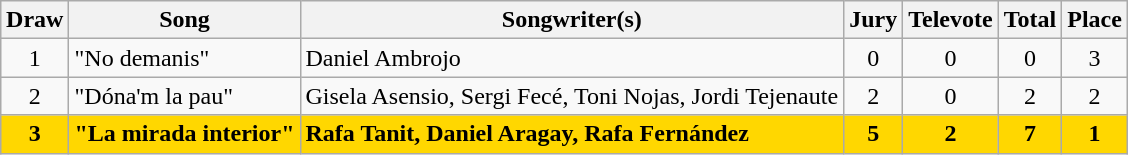<table class="sortable wikitable" style="margin: 1em auto 1em auto; text-align:center;">
<tr>
<th>Draw</th>
<th>Song</th>
<th>Songwriter(s)</th>
<th>Jury</th>
<th>Televote</th>
<th>Total</th>
<th>Place</th>
</tr>
<tr>
<td>1</td>
<td align="left">"No demanis"</td>
<td align="left">Daniel Ambrojo</td>
<td>0</td>
<td>0</td>
<td>0</td>
<td>3</td>
</tr>
<tr>
<td>2</td>
<td align="left">"Dóna'm la pau"</td>
<td align="left">Gisela Asensio, Sergi Fecé, Toni Nojas, Jordi Tejenaute</td>
<td>2</td>
<td>0</td>
<td>2</td>
<td>2</td>
</tr>
<tr style="font-weight:bold; background:gold;">
<td>3</td>
<td align="left">"La mirada interior"</td>
<td align="left">Rafa Tanit, Daniel Aragay, Rafa Fernández</td>
<td>5</td>
<td>2</td>
<td>7</td>
<td>1</td>
</tr>
</table>
